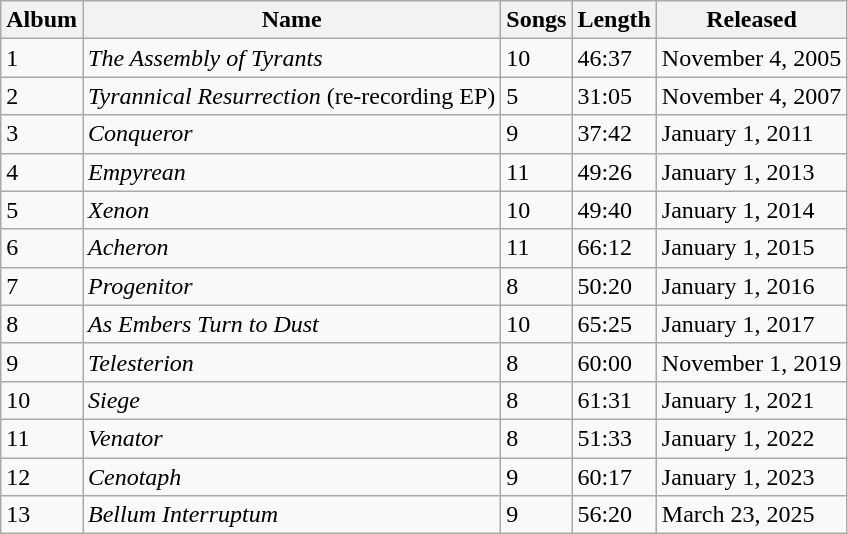<table class="wikitable">
<tr>
<th>Album</th>
<th>Name</th>
<th>Songs</th>
<th>Length</th>
<th>Released</th>
</tr>
<tr>
<td>1</td>
<td><em>The Assembly of Tyrants</em></td>
<td>10</td>
<td>46:37</td>
<td>November 4, 2005</td>
</tr>
<tr>
<td>2</td>
<td><em>Tyrannical Resurrection</em> (re-recording EP)</td>
<td>5</td>
<td>31:05</td>
<td>November 4, 2007</td>
</tr>
<tr>
<td>3</td>
<td><em>Conqueror</em></td>
<td>9</td>
<td>37:42</td>
<td>January 1, 2011</td>
</tr>
<tr>
<td>4</td>
<td><em>Empyrean</em></td>
<td>11</td>
<td>49:26</td>
<td>January 1, 2013</td>
</tr>
<tr>
<td>5</td>
<td><em>Xenon</em></td>
<td>10</td>
<td>49:40</td>
<td>January 1, 2014</td>
</tr>
<tr>
<td>6</td>
<td><em>Acheron</em></td>
<td>11</td>
<td>66:12</td>
<td>January 1, 2015</td>
</tr>
<tr>
<td>7</td>
<td><em>Progenitor</em></td>
<td>8</td>
<td>50:20</td>
<td>January 1, 2016</td>
</tr>
<tr>
<td>8</td>
<td><em>As Embers Turn to Dust</em></td>
<td>10</td>
<td>65:25</td>
<td>January 1, 2017</td>
</tr>
<tr>
<td>9</td>
<td><em>Telesterion</em></td>
<td>8</td>
<td>60:00</td>
<td>November 1, 2019</td>
</tr>
<tr>
<td>10</td>
<td><em>Siege</em></td>
<td>8</td>
<td>61:31</td>
<td>January 1, 2021</td>
</tr>
<tr>
<td>11</td>
<td><em>Venator</em></td>
<td>8</td>
<td>51:33</td>
<td>January 1, 2022</td>
</tr>
<tr>
<td>12</td>
<td><em>Cenotaph</em></td>
<td>9</td>
<td>60:17</td>
<td>January 1, 2023</td>
</tr>
<tr>
<td>13</td>
<td><em>Bellum Interruptum</em></td>
<td>9</td>
<td>56:20</td>
<td>March 23, 2025</td>
</tr>
</table>
